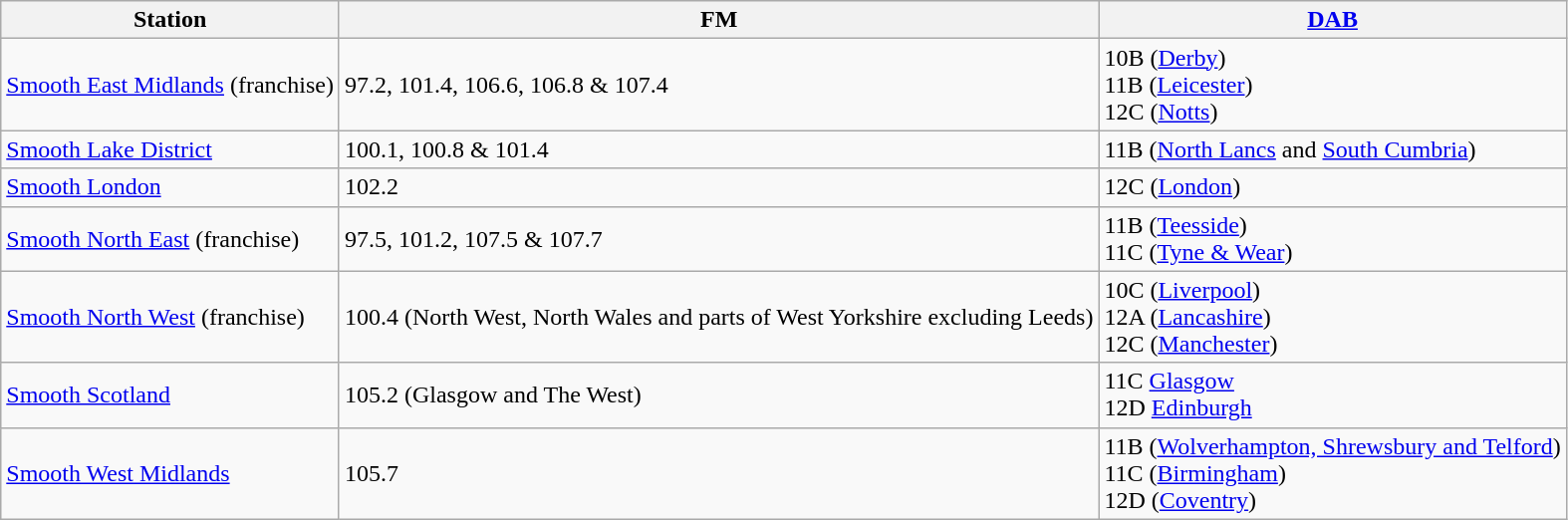<table class="wikitable">
<tr>
<th>Station</th>
<th>FM</th>
<th><a href='#'>DAB</a></th>
</tr>
<tr>
<td><a href='#'>Smooth East Midlands</a> (franchise)</td>
<td>97.2, 101.4, 106.6, 106.8 & 107.4</td>
<td>10B (<a href='#'>Derby</a>) <br> 11B (<a href='#'>Leicester</a>) <br> 12C (<a href='#'>Notts</a>)</td>
</tr>
<tr>
<td><a href='#'>Smooth Lake District</a></td>
<td>100.1, 100.8 & 101.4</td>
<td>11B (<a href='#'>North Lancs</a> and <a href='#'>South Cumbria</a>)</td>
</tr>
<tr>
<td><a href='#'>Smooth London</a></td>
<td>102.2</td>
<td>12C (<a href='#'>London</a>)</td>
</tr>
<tr>
<td><a href='#'>Smooth North East</a> (franchise)</td>
<td>97.5, 101.2, 107.5 & 107.7</td>
<td>11B (<a href='#'>Teesside</a>) <br> 11C (<a href='#'>Tyne & Wear</a>)</td>
</tr>
<tr>
<td><a href='#'>Smooth North West</a>  (franchise)</td>
<td>100.4 (North West, North Wales and parts of West Yorkshire excluding Leeds)</td>
<td>10C (<a href='#'>Liverpool</a>) <br>12A (<a href='#'>Lancashire</a>) <br> 12C (<a href='#'>Manchester</a>)</td>
</tr>
<tr>
<td><a href='#'>Smooth Scotland</a></td>
<td>105.2 (Glasgow and The West)</td>
<td>11C <a href='#'>Glasgow</a> <br> 12D <a href='#'>Edinburgh</a></td>
</tr>
<tr>
<td><a href='#'>Smooth West Midlands</a></td>
<td>105.7</td>
<td>11B (<a href='#'>Wolverhampton, Shrewsbury and Telford</a>) <br> 11C (<a href='#'>Birmingham</a>) <br> 12D (<a href='#'>Coventry</a>)</td>
</tr>
</table>
